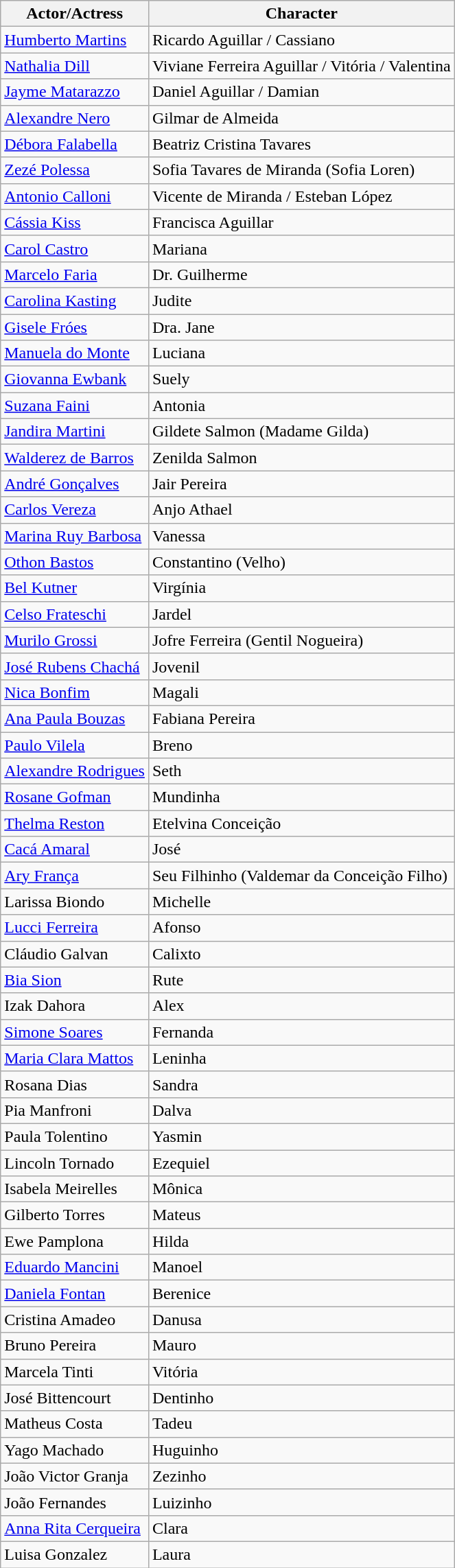<table class="wikitable">
<tr>
<th>Actor/Actress</th>
<th>Character</th>
</tr>
<tr>
<td><a href='#'>Humberto Martins</a></td>
<td>Ricardo Aguillar / Cassiano</td>
</tr>
<tr>
<td><a href='#'>Nathalia Dill</a></td>
<td>Viviane Ferreira Aguillar / Vitória / Valentina</td>
</tr>
<tr>
<td><a href='#'>Jayme Matarazzo</a></td>
<td>Daniel Aguillar / Damian</td>
</tr>
<tr>
<td><a href='#'>Alexandre Nero</a></td>
<td>Gilmar de Almeida</td>
</tr>
<tr>
<td><a href='#'>Débora Falabella</a></td>
<td>Beatriz Cristina Tavares</td>
</tr>
<tr>
<td><a href='#'>Zezé Polessa</a></td>
<td>Sofia Tavares de Miranda (Sofia Loren)</td>
</tr>
<tr>
<td><a href='#'>Antonio Calloni</a></td>
<td>Vicente de Miranda / Esteban López</td>
</tr>
<tr>
<td><a href='#'>Cássia Kiss</a></td>
<td>Francisca Aguillar</td>
</tr>
<tr>
<td><a href='#'>Carol Castro</a></td>
<td>Mariana</td>
</tr>
<tr>
<td><a href='#'>Marcelo Faria</a></td>
<td>Dr. Guilherme</td>
</tr>
<tr>
<td><a href='#'>Carolina Kasting</a></td>
<td>Judite</td>
</tr>
<tr>
<td><a href='#'>Gisele Fróes</a></td>
<td>Dra. Jane</td>
</tr>
<tr>
<td><a href='#'>Manuela do Monte</a></td>
<td>Luciana</td>
</tr>
<tr>
<td><a href='#'>Giovanna Ewbank</a></td>
<td>Suely</td>
</tr>
<tr>
<td><a href='#'>Suzana Faini</a></td>
<td>Antonia</td>
</tr>
<tr>
<td><a href='#'>Jandira Martini</a></td>
<td>Gildete Salmon (Madame Gilda)</td>
</tr>
<tr>
<td><a href='#'>Walderez de Barros</a></td>
<td>Zenilda Salmon</td>
</tr>
<tr>
<td><a href='#'>André Gonçalves</a></td>
<td>Jair Pereira</td>
</tr>
<tr>
<td><a href='#'>Carlos Vereza</a></td>
<td>Anjo Athael</td>
</tr>
<tr>
<td><a href='#'>Marina Ruy Barbosa</a></td>
<td>Vanessa</td>
</tr>
<tr>
<td><a href='#'>Othon Bastos</a></td>
<td>Constantino (Velho)</td>
</tr>
<tr>
<td><a href='#'>Bel Kutner</a></td>
<td>Virgínia</td>
</tr>
<tr>
<td><a href='#'>Celso Frateschi</a></td>
<td>Jardel</td>
</tr>
<tr>
<td><a href='#'>Murilo Grossi</a></td>
<td>Jofre Ferreira (Gentil Nogueira)</td>
</tr>
<tr>
<td><a href='#'>José Rubens Chachá</a></td>
<td>Jovenil</td>
</tr>
<tr>
<td><a href='#'>Nica Bonfim</a></td>
<td>Magali</td>
</tr>
<tr>
<td><a href='#'>Ana Paula Bouzas</a></td>
<td>Fabiana Pereira</td>
</tr>
<tr>
<td><a href='#'>Paulo Vilela</a></td>
<td>Breno</td>
</tr>
<tr>
<td><a href='#'>Alexandre Rodrigues</a></td>
<td>Seth</td>
</tr>
<tr>
<td><a href='#'>Rosane Gofman</a></td>
<td>Mundinha</td>
</tr>
<tr>
<td><a href='#'>Thelma Reston</a></td>
<td>Etelvina Conceição</td>
</tr>
<tr>
<td><a href='#'>Cacá Amaral</a></td>
<td>José</td>
</tr>
<tr>
<td><a href='#'>Ary França</a></td>
<td>Seu Filhinho (Valdemar da Conceição Filho)</td>
</tr>
<tr>
<td>Larissa Biondo</td>
<td>Michelle</td>
</tr>
<tr>
<td><a href='#'>Lucci Ferreira</a></td>
<td>Afonso</td>
</tr>
<tr>
<td>Cláudio Galvan</td>
<td>Calixto</td>
</tr>
<tr>
<td><a href='#'>Bia Sion</a></td>
<td>Rute</td>
</tr>
<tr>
<td>Izak Dahora</td>
<td>Alex</td>
</tr>
<tr>
<td><a href='#'>Simone Soares</a></td>
<td>Fernanda</td>
</tr>
<tr>
<td><a href='#'>Maria Clara Mattos</a></td>
<td>Leninha</td>
</tr>
<tr>
<td>Rosana Dias</td>
<td>Sandra</td>
</tr>
<tr>
<td>Pia Manfroni</td>
<td>Dalva</td>
</tr>
<tr>
<td>Paula Tolentino</td>
<td>Yasmin</td>
</tr>
<tr>
<td>Lincoln Tornado</td>
<td>Ezequiel</td>
</tr>
<tr>
<td>Isabela Meirelles</td>
<td>Mônica</td>
</tr>
<tr>
<td>Gilberto Torres</td>
<td>Mateus</td>
</tr>
<tr>
<td>Ewe Pamplona</td>
<td>Hilda</td>
</tr>
<tr>
<td><a href='#'>Eduardo Mancini</a></td>
<td>Manoel</td>
</tr>
<tr>
<td><a href='#'>Daniela Fontan</a></td>
<td>Berenice</td>
</tr>
<tr>
<td>Cristina Amadeo</td>
<td>Danusa</td>
</tr>
<tr>
<td>Bruno Pereira</td>
<td>Mauro</td>
</tr>
<tr>
<td>Marcela Tinti</td>
<td>Vitória</td>
</tr>
<tr>
<td>José Bittencourt</td>
<td>Dentinho</td>
</tr>
<tr>
<td>Matheus Costa</td>
<td>Tadeu</td>
</tr>
<tr>
<td>Yago Machado</td>
<td>Huguinho</td>
</tr>
<tr>
<td>João Victor Granja</td>
<td>Zezinho</td>
</tr>
<tr>
<td>João Fernandes</td>
<td>Luizinho</td>
</tr>
<tr>
<td><a href='#'>Anna Rita Cerqueira</a></td>
<td>Clara</td>
</tr>
<tr>
<td>Luisa Gonzalez</td>
<td>Laura</td>
</tr>
</table>
